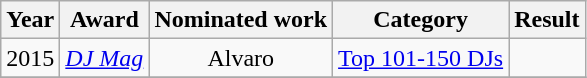<table class="wikitable plainrowheaders" style="text-align:center;">
<tr>
<th>Year</th>
<th>Award</th>
<th>Nominated work</th>
<th>Category</th>
<th>Result</th>
</tr>
<tr>
<td rowspan="1">2015</td>
<td rowspan="1"><em><a href='#'>DJ Mag</a></em></td>
<td>Alvaro</td>
<td><a href='#'>Top 101-150 DJs</a></td>
<td></td>
</tr>
<tr>
</tr>
</table>
